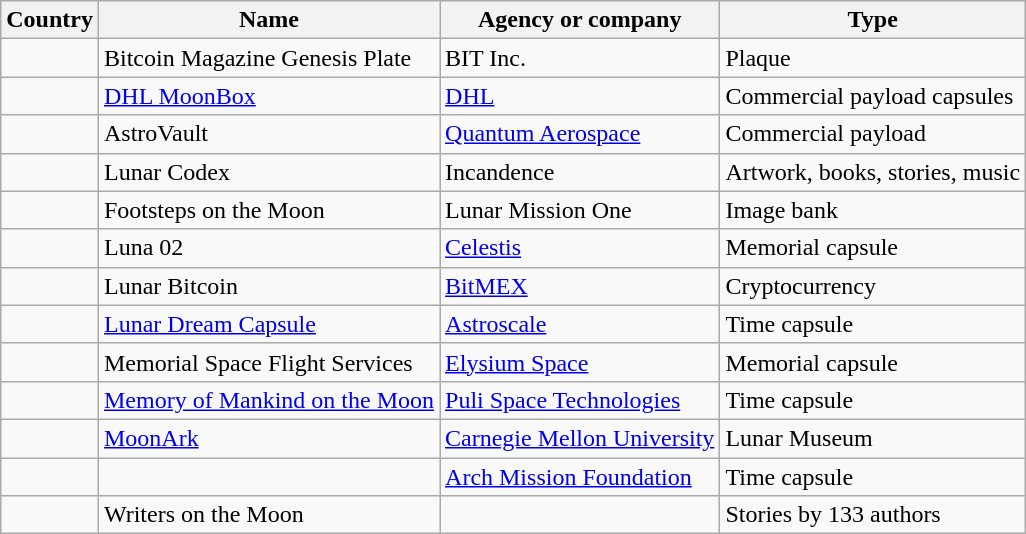<table class="wikitable sortable">
<tr>
<th>Country</th>
<th>Name</th>
<th>Agency or company</th>
<th>Type</th>
</tr>
<tr>
<td></td>
<td>Bitcoin Magazine Genesis Plate</td>
<td>BIT Inc.</td>
<td>Plaque</td>
</tr>
<tr>
<td></td>
<td><a href='#'>DHL MoonBox</a></td>
<td><a href='#'>DHL</a></td>
<td>Commercial payload capsules</td>
</tr>
<tr>
<td></td>
<td>AstroVault</td>
<td><a href='#'>Quantum Aerospace</a></td>
<td>Commercial payload</td>
</tr>
<tr>
<td></td>
<td>Lunar Codex</td>
<td>Incandence</td>
<td>Artwork, books, stories, music</td>
</tr>
<tr>
<td></td>
<td>Footsteps on the Moon</td>
<td>Lunar Mission One</td>
<td>Image bank</td>
</tr>
<tr>
<td></td>
<td>Luna 02</td>
<td><a href='#'>Celestis</a></td>
<td>Memorial capsule</td>
</tr>
<tr>
<td></td>
<td>Lunar Bitcoin</td>
<td><a href='#'>BitMEX</a></td>
<td>Cryptocurrency</td>
</tr>
<tr>
<td></td>
<td><a href='#'>Lunar Dream Capsule</a></td>
<td><a href='#'>Astroscale</a></td>
<td>Time capsule</td>
</tr>
<tr>
<td></td>
<td>Memorial Space Flight Services</td>
<td><a href='#'>Elysium Space</a></td>
<td>Memorial capsule</td>
</tr>
<tr>
<td></td>
<td><a href='#'>Memory of Mankind on the Moon</a></td>
<td><a href='#'>Puli Space Technologies</a></td>
<td>Time capsule</td>
</tr>
<tr>
<td></td>
<td><a href='#'>MoonArk</a></td>
<td><a href='#'>Carnegie Mellon University</a></td>
<td>Lunar Museum</td>
</tr>
<tr>
<td></td>
<td></td>
<td><a href='#'>Arch Mission Foundation</a></td>
<td>Time capsule</td>
</tr>
<tr>
<td> </td>
<td>Writers on the Moon</td>
<td></td>
<td>Stories by 133 authors</td>
</tr>
</table>
